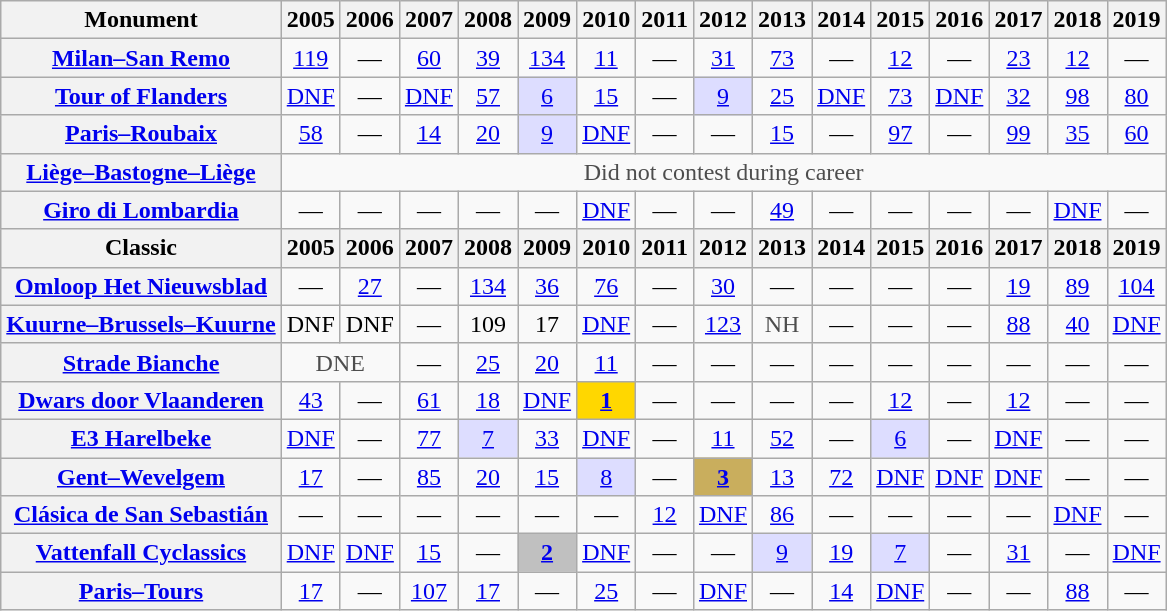<table class="wikitable plainrowheaders">
<tr>
<th>Monument</th>
<th>2005</th>
<th>2006</th>
<th>2007</th>
<th>2008</th>
<th>2009</th>
<th>2010</th>
<th>2011</th>
<th>2012</th>
<th>2013</th>
<th>2014</th>
<th>2015</th>
<th>2016</th>
<th>2017</th>
<th>2018</th>
<th>2019</th>
</tr>
<tr style="text-align:center;">
<th scope="row"><a href='#'>Milan–San Remo</a></th>
<td><a href='#'>119</a></td>
<td>—</td>
<td><a href='#'>60</a></td>
<td><a href='#'>39</a></td>
<td><a href='#'>134</a></td>
<td><a href='#'>11</a></td>
<td>—</td>
<td><a href='#'>31</a></td>
<td><a href='#'>73</a></td>
<td>—</td>
<td><a href='#'>12</a></td>
<td>—</td>
<td><a href='#'>23</a></td>
<td><a href='#'>12</a></td>
<td>—</td>
</tr>
<tr style="text-align:center;">
<th scope="row"><a href='#'>Tour of Flanders</a></th>
<td><a href='#'>DNF</a></td>
<td>—</td>
<td><a href='#'>DNF</a></td>
<td><a href='#'>57</a></td>
<td style="background:#ddf;"><a href='#'>6</a></td>
<td><a href='#'>15</a></td>
<td>—</td>
<td style="background:#ddf;"><a href='#'>9</a></td>
<td><a href='#'>25</a></td>
<td><a href='#'>DNF</a></td>
<td><a href='#'>73</a></td>
<td><a href='#'>DNF</a></td>
<td><a href='#'>32</a></td>
<td><a href='#'>98</a></td>
<td><a href='#'>80</a></td>
</tr>
<tr style="text-align:center;">
<th scope="row"><a href='#'>Paris–Roubaix</a></th>
<td><a href='#'>58</a></td>
<td>—</td>
<td><a href='#'>14</a></td>
<td><a href='#'>20</a></td>
<td style="background:#ddf;"><a href='#'>9</a></td>
<td><a href='#'>DNF</a></td>
<td>—</td>
<td>—</td>
<td><a href='#'>15</a></td>
<td>—</td>
<td><a href='#'>97</a></td>
<td>—</td>
<td><a href='#'>99</a></td>
<td><a href='#'>35</a></td>
<td><a href='#'>60</a></td>
</tr>
<tr style="text-align:center;">
<th scope="row"><a href='#'>Liège–Bastogne–Liège</a></th>
<td style="color:#4d4d4d;" colspan=15>Did not contest during career</td>
</tr>
<tr style="text-align:center;">
<th scope="row"><a href='#'>Giro di Lombardia</a></th>
<td>—</td>
<td>—</td>
<td>—</td>
<td>—</td>
<td>—</td>
<td><a href='#'>DNF</a></td>
<td>—</td>
<td>—</td>
<td><a href='#'>49</a></td>
<td>—</td>
<td>—</td>
<td>—</td>
<td>—</td>
<td><a href='#'>DNF</a></td>
<td>—</td>
</tr>
<tr>
<th>Classic</th>
<th>2005</th>
<th>2006</th>
<th>2007</th>
<th>2008</th>
<th>2009</th>
<th>2010</th>
<th>2011</th>
<th>2012</th>
<th>2013</th>
<th>2014</th>
<th>2015</th>
<th>2016</th>
<th>2017</th>
<th>2018</th>
<th>2019</th>
</tr>
<tr style="text-align:center;">
<th scope="row"><a href='#'>Omloop Het Nieuwsblad</a></th>
<td>—</td>
<td><a href='#'>27</a></td>
<td>—</td>
<td><a href='#'>134</a></td>
<td><a href='#'>36</a></td>
<td><a href='#'>76</a></td>
<td>—</td>
<td><a href='#'>30</a></td>
<td>—</td>
<td>—</td>
<td>—</td>
<td>—</td>
<td><a href='#'>19</a></td>
<td><a href='#'>89</a></td>
<td><a href='#'>104</a></td>
</tr>
<tr style="text-align:center;">
<th scope="row"><a href='#'>Kuurne–Brussels–Kuurne</a></th>
<td>DNF</td>
<td>DNF</td>
<td>—</td>
<td>109</td>
<td>17</td>
<td><a href='#'>DNF</a></td>
<td>—</td>
<td><a href='#'>123</a></td>
<td style="color:#4d4d4d;">NH</td>
<td>—</td>
<td>—</td>
<td>—</td>
<td><a href='#'>88</a></td>
<td><a href='#'>40</a></td>
<td><a href='#'>DNF</a></td>
</tr>
<tr style="text-align:center;">
<th scope="row"><a href='#'>Strade Bianche</a></th>
<td style="color:#4d4d4d;" colspan=2>DNE</td>
<td>—</td>
<td><a href='#'>25</a></td>
<td><a href='#'>20</a></td>
<td><a href='#'>11</a></td>
<td>—</td>
<td>—</td>
<td>—</td>
<td>—</td>
<td>—</td>
<td>—</td>
<td>—</td>
<td>—</td>
<td>—</td>
</tr>
<tr style="text-align:center;">
<th scope="row"><a href='#'>Dwars door Vlaanderen</a></th>
<td><a href='#'>43</a></td>
<td>—</td>
<td><a href='#'>61</a></td>
<td><a href='#'>18</a></td>
<td><a href='#'>DNF</a></td>
<td style="background:gold;"><a href='#'><strong>1</strong></a></td>
<td>—</td>
<td>—</td>
<td>—</td>
<td>—</td>
<td><a href='#'>12</a></td>
<td>—</td>
<td><a href='#'>12</a></td>
<td>—</td>
<td>—</td>
</tr>
<tr style="text-align:center;">
<th scope="row"><a href='#'>E3 Harelbeke</a></th>
<td><a href='#'>DNF</a></td>
<td>—</td>
<td><a href='#'>77</a></td>
<td style="background:#ddf;"><a href='#'>7</a></td>
<td><a href='#'>33</a></td>
<td><a href='#'>DNF</a></td>
<td>—</td>
<td><a href='#'>11</a></td>
<td><a href='#'>52</a></td>
<td>—</td>
<td style="background:#ddf;"><a href='#'>6</a></td>
<td>—</td>
<td><a href='#'>DNF</a></td>
<td>—</td>
<td>—</td>
</tr>
<tr style="text-align:center;">
<th scope="row"><a href='#'>Gent–Wevelgem</a></th>
<td><a href='#'>17</a></td>
<td>—</td>
<td><a href='#'>85</a></td>
<td><a href='#'>20</a></td>
<td><a href='#'>15</a></td>
<td style="background:#ddf;"><a href='#'>8</a></td>
<td>—</td>
<td style="background:#C9AE5D;"><a href='#'><strong>3</strong></a></td>
<td><a href='#'>13</a></td>
<td><a href='#'>72</a></td>
<td><a href='#'>DNF</a></td>
<td><a href='#'>DNF</a></td>
<td><a href='#'>DNF</a></td>
<td>—</td>
<td>—</td>
</tr>
<tr style="text-align:center;">
<th scope="row"><a href='#'>Clásica de San Sebastián</a></th>
<td>—</td>
<td>—</td>
<td>—</td>
<td>—</td>
<td>—</td>
<td>—</td>
<td><a href='#'>12</a></td>
<td><a href='#'>DNF</a></td>
<td><a href='#'>86</a></td>
<td>—</td>
<td>—</td>
<td>—</td>
<td>—</td>
<td><a href='#'>DNF</a></td>
<td>—</td>
</tr>
<tr style="text-align:center;">
<th scope="row"><a href='#'>Vattenfall Cyclassics</a></th>
<td><a href='#'>DNF</a></td>
<td><a href='#'>DNF</a></td>
<td><a href='#'>15</a></td>
<td>—</td>
<td style="background:silver;"><a href='#'><strong>2</strong></a></td>
<td><a href='#'>DNF</a></td>
<td>—</td>
<td>—</td>
<td style="background:#ddf;"><a href='#'>9</a></td>
<td><a href='#'>19</a></td>
<td style="background:#ddf;"><a href='#'>7</a></td>
<td>—</td>
<td><a href='#'>31</a></td>
<td>—</td>
<td><a href='#'>DNF</a></td>
</tr>
<tr style="text-align:center;">
<th scope="row"><a href='#'>Paris–Tours</a></th>
<td><a href='#'>17</a></td>
<td>—</td>
<td><a href='#'>107</a></td>
<td><a href='#'>17</a></td>
<td>—</td>
<td><a href='#'>25</a></td>
<td>—</td>
<td><a href='#'>DNF</a></td>
<td>—</td>
<td><a href='#'>14</a></td>
<td><a href='#'>DNF</a></td>
<td>—</td>
<td>—</td>
<td><a href='#'>88</a></td>
<td>—</td>
</tr>
</table>
